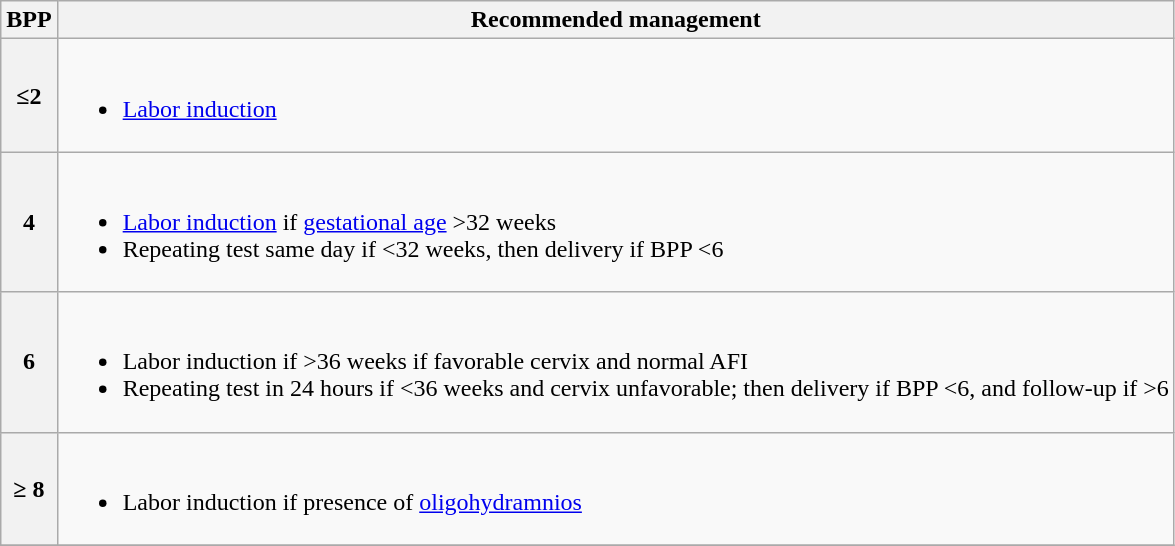<table class="wikitable">
<tr>
<th>BPP</th>
<th>Recommended management</th>
</tr>
<tr>
<th>≤2</th>
<td><br><ul><li><a href='#'>Labor induction</a></li></ul></td>
</tr>
<tr>
<th>4</th>
<td><br><ul><li><a href='#'>Labor induction</a> if <a href='#'>gestational age</a> >32 weeks</li><li>Repeating test same day if <32 weeks, then delivery if BPP <6</li></ul></td>
</tr>
<tr>
<th>6</th>
<td><br><ul><li>Labor induction if >36 weeks if favorable cervix and normal AFI</li><li>Repeating test in 24 hours if <36 weeks and cervix unfavorable; then delivery if BPP <6, and follow-up if >6</li></ul></td>
</tr>
<tr>
<th>≥ 8</th>
<td><br><ul><li>Labor induction if presence of <a href='#'>oligohydramnios</a></li></ul></td>
</tr>
<tr>
</tr>
</table>
